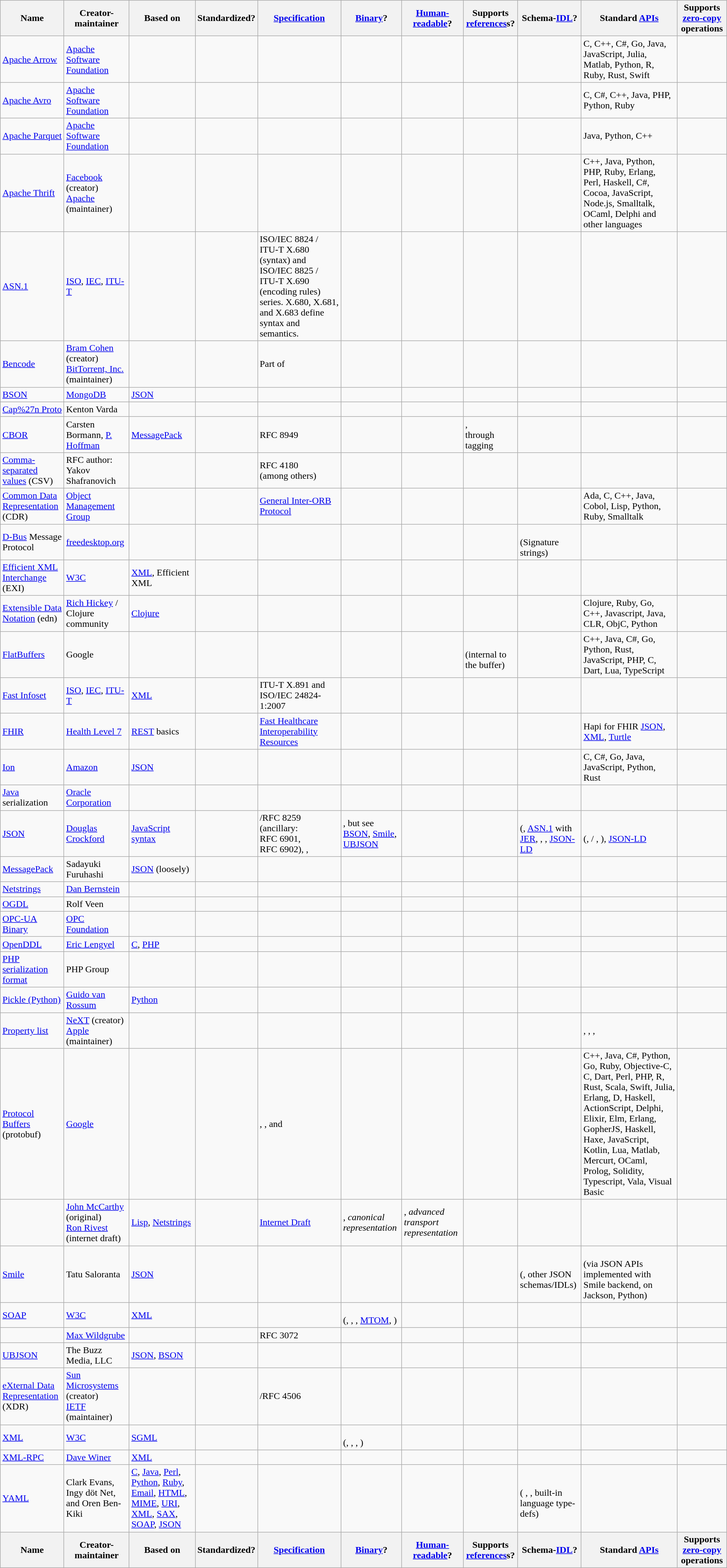<table class="wikitable sortable sort-under mw-collapsible sticky-table-head sticky-table-col1">
<tr>
<th>Name</th>
<th>Creator-maintainer</th>
<th>Based on</th>
<th>Standardized?</th>
<th><a href='#'>Specification</a></th>
<th><a href='#'>Binary</a>?</th>
<th><a href='#'>Human-readable</a>?</th>
<th>Supports <a href='#'>references</a>s?</th>
<th>Schema-<a href='#'>IDL</a>?</th>
<th>Standard <a href='#'>APIs</a></th>
<th>Supports <a href='#'>zero-copy</a> operations</th>
</tr>
<tr>
<td><a href='#'>Apache Arrow</a></td>
<td><a href='#'>Apache Software Foundation</a></td>
<td></td>
<td></td>
<td></td>
<td></td>
<td></td>
<td></td>
<td></td>
<td>C, C++, C#, Go, Java, JavaScript, Julia, Matlab, Python, R, Ruby,  Rust, Swift</td>
<td></td>
</tr>
<tr>
<td><a href='#'>Apache Avro</a></td>
<td><a href='#'>Apache Software Foundation</a></td>
<td></td>
<td></td>
<td></td>
<td></td>
<td></td>
<td></td>
<td></td>
<td>C, C#, C++, Java, PHP, Python, Ruby</td>
<td></td>
</tr>
<tr>
<td><a href='#'>Apache Parquet</a></td>
<td><a href='#'>Apache Software Foundation</a></td>
<td></td>
<td></td>
<td></td>
<td></td>
<td></td>
<td></td>
<td></td>
<td>Java, Python, C++</td>
<td></td>
</tr>
<tr>
<td><a href='#'>Apache Thrift</a></td>
<td><a href='#'>Facebook</a> (creator)<br><a href='#'>Apache</a> (maintainer)</td>
<td></td>
<td></td>
<td></td>
<td></td>
<td></td>
<td></td>
<td></td>
<td>C++, Java, Python, PHP, Ruby, Erlang, Perl, Haskell, C#, Cocoa, JavaScript, Node.js, Smalltalk, OCaml, Delphi and other languages</td>
<td></td>
</tr>
<tr>
<td><a href='#'>ASN.1</a></td>
<td><a href='#'>ISO</a>, <a href='#'>IEC</a>, <a href='#'>ITU-T</a></td>
<td></td>
<td></td>
<td>ISO/IEC 8824 / ITU-T X.680 (syntax) and ISO/IEC 8825 / ITU-T X.690 (encoding rules) series. X.680, X.681, and X.683 define syntax and semantics.</td>
<td></td>
<td></td>
<td></td>
<td></td>
<td></td>
<td></td>
</tr>
<tr>
<td><a href='#'>Bencode</a></td>
<td><a href='#'>Bram Cohen</a> (creator)<br><a href='#'>BitTorrent, Inc.</a> (maintainer)</td>
<td></td>
<td></td>
<td>Part of </td>
<td></td>
<td></td>
<td></td>
<td></td>
<td></td>
<td></td>
</tr>
<tr>
<td><a href='#'>BSON</a></td>
<td><a href='#'>MongoDB</a></td>
<td><a href='#'>JSON</a></td>
<td></td>
<td></td>
<td></td>
<td></td>
<td></td>
<td></td>
<td></td>
<td></td>
</tr>
<tr>
<td><a href='#'>Cap%27n Proto</a></td>
<td>Kenton Varda</td>
<td></td>
<td></td>
<td></td>
<td></td>
<td></td>
<td></td>
<td></td>
<td></td>
<td></td>
</tr>
<tr>
<td><a href='#'>CBOR</a></td>
<td>Carsten Bormann, <a href='#'>P. Hoffman</a></td>
<td><a href='#'>MessagePack</a></td>
<td></td>
<td>RFC 8949</td>
<td></td>
<td></td>
<td>, <br>through tagging</td>
<td></td>
<td></td>
<td></td>
</tr>
<tr>
<td><a href='#'>Comma-separated values</a> (CSV)</td>
<td>RFC author:<br>Yakov Shafranovich</td>
<td></td>
<td></td>
<td>RFC 4180<br>(among others)</td>
<td></td>
<td></td>
<td></td>
<td></td>
<td></td>
<td></td>
</tr>
<tr>
<td><a href='#'>Common Data Representation</a> (CDR)</td>
<td><a href='#'>Object Management Group</a></td>
<td></td>
<td></td>
<td><a href='#'>General Inter-ORB Protocol</a></td>
<td></td>
<td></td>
<td></td>
<td></td>
<td>Ada, C, C++, Java, Cobol, Lisp, Python, Ruby, Smalltalk</td>
<td></td>
</tr>
<tr>
<td><a href='#'>D-Bus</a> Message Protocol</td>
<td><a href='#'>freedesktop.org</a></td>
<td></td>
<td></td>
<td></td>
<td></td>
<td></td>
<td></td>
<td><br>(Signature strings)</td>
<td></td>
<td></td>
</tr>
<tr>
<td><a href='#'>Efficient XML Interchange</a> (EXI)</td>
<td><a href='#'>W3C</a></td>
<td><a href='#'>XML</a>, Efficient XML</td>
<td></td>
<td></td>
<td></td>
<td></td>
<td></td>
<td></td>
<td></td>
<td></td>
</tr>
<tr>
<td><a href='#'>Extensible Data Notation</a> (edn)</td>
<td><a href='#'>Rich Hickey</a> / Clojure community</td>
<td><a href='#'>Clojure</a></td>
<td></td>
<td></td>
<td></td>
<td></td>
<td></td>
<td></td>
<td>Clojure, Ruby, Go, C++, Javascript, Java, CLR, ObjC, Python</td>
<td></td>
</tr>
<tr>
<td><a href='#'>FlatBuffers</a></td>
<td>Google</td>
<td></td>
<td></td>
<td></td>
<td></td>
<td></td>
<td><br>(internal to the buffer)</td>
<td></td>
<td>C++, Java, C#, Go, Python, Rust, JavaScript, PHP, C, Dart, Lua, TypeScript</td>
<td></td>
</tr>
<tr>
<td><a href='#'>Fast Infoset</a></td>
<td><a href='#'>ISO</a>, <a href='#'>IEC</a>, <a href='#'>ITU-T</a></td>
<td><a href='#'>XML</a></td>
<td></td>
<td>ITU-T X.891 and ISO/IEC 24824-1:2007</td>
<td></td>
<td></td>
<td></td>
<td></td>
<td></td>
<td></td>
</tr>
<tr>
<td><a href='#'>FHIR</a></td>
<td><a href='#'>Health Level 7</a></td>
<td><a href='#'>REST</a> basics</td>
<td></td>
<td><a href='#'>Fast Healthcare Interoperability Resources</a></td>
<td></td>
<td></td>
<td></td>
<td></td>
<td>Hapi for FHIR <a href='#'>JSON</a>, <a href='#'>XML</a>, <a href='#'>Turtle</a></td>
<td></td>
</tr>
<tr>
<td><a href='#'>Ion</a></td>
<td><a href='#'>Amazon</a></td>
<td><a href='#'>JSON</a></td>
<td></td>
<td></td>
<td></td>
<td></td>
<td></td>
<td></td>
<td>C, C#, Go, Java, JavaScript, Python, Rust</td>
<td></td>
</tr>
<tr>
<td><a href='#'>Java</a> serialization</td>
<td><a href='#'>Oracle Corporation</a></td>
<td></td>
<td></td>
<td></td>
<td></td>
<td></td>
<td></td>
<td></td>
<td></td>
<td></td>
</tr>
<tr>
<td><a href='#'>JSON</a></td>
<td><a href='#'>Douglas Crockford</a></td>
<td><a href='#'>JavaScript syntax</a></td>
<td></td>
<td>/RFC 8259<br>(ancillary:<br>RFC 6901,<br>RFC 6902), , </td>
<td>, but see <a href='#'>BSON</a>, <a href='#'>Smile</a>, <a href='#'>UBJSON</a></td>
<td></td>
<td></td>
<td><br>(, <a href='#'>ASN.1</a> with <a href='#'>JER</a>,  , , <a href='#'>JSON-LD</a></td>
<td><br>(,  / , ), <a href='#'>JSON-LD</a></td>
<td></td>
</tr>
<tr>
<td><a href='#'>MessagePack</a></td>
<td>Sadayuki Furuhashi</td>
<td><a href='#'>JSON</a> (loosely)</td>
<td></td>
<td></td>
<td></td>
<td></td>
<td></td>
<td></td>
<td></td>
<td></td>
</tr>
<tr>
<td><a href='#'>Netstrings</a></td>
<td><a href='#'>Dan Bernstein</a></td>
<td></td>
<td></td>
<td></td>
<td></td>
<td></td>
<td></td>
<td></td>
<td></td>
<td></td>
</tr>
<tr>
<td><a href='#'>OGDL</a></td>
<td>Rolf Veen</td>
<td></td>
<td></td>
<td></td>
<td></td>
<td></td>
<td></td>
<td></td>
<td></td>
<td></td>
</tr>
<tr>
<td><a href='#'>OPC-UA Binary</a></td>
<td><a href='#'>OPC Foundation</a></td>
<td></td>
<td></td>
<td></td>
<td></td>
<td></td>
<td></td>
<td></td>
<td></td>
<td></td>
</tr>
<tr>
<td><a href='#'>OpenDDL</a></td>
<td><a href='#'>Eric Lengyel</a></td>
<td><a href='#'>C</a>, <a href='#'>PHP</a></td>
<td></td>
<td></td>
<td></td>
<td></td>
<td></td>
<td></td>
<td></td>
<td></td>
</tr>
<tr>
<td><a href='#'>PHP serialization format</a></td>
<td>PHP Group</td>
<td></td>
<td></td>
<td></td>
<td></td>
<td></td>
<td></td>
<td></td>
<td></td>
<td></td>
</tr>
<tr>
<td><a href='#'>Pickle (Python)</a></td>
<td><a href='#'>Guido van Rossum</a></td>
<td><a href='#'>Python</a></td>
<td></td>
<td></td>
<td></td>
<td></td>
<td></td>
<td></td>
<td></td>
<td></td>
</tr>
<tr>
<td><a href='#'>Property list</a></td>
<td><a href='#'>NeXT</a> (creator)<br><a href='#'>Apple</a> (maintainer)</td>
<td></td>
<td></td>
<td></td>
<td></td>
<td></td>
<td></td>
<td></td>
<td>, , , </td>
<td></td>
</tr>
<tr>
<td><a href='#'>Protocol Buffers</a> (protobuf)</td>
<td><a href='#'>Google</a></td>
<td></td>
<td></td>
<td>, , and </td>
<td></td>
<td></td>
<td></td>
<td></td>
<td>C++, Java, C#, Python, Go, Ruby, Objective-C, C, Dart, Perl, PHP, R, Rust, Scala, Swift, Julia, Erlang, D, Haskell, ActionScript, Delphi, Elixir, Elm, Erlang, GopherJS, Haskell, Haxe, JavaScript, Kotlin, Lua, Matlab, Mercurt, OCaml, Prolog, Solidity, Typescript, Vala, Visual Basic</td>
<td></td>
</tr>
<tr>
<td></td>
<td><a href='#'>John McCarthy</a> (original)<br><a href='#'>Ron Rivest</a> (internet draft)</td>
<td><a href='#'>Lisp</a>, <a href='#'>Netstrings</a></td>
<td></td>
<td>  <a href='#'>Internet Draft</a></td>
<td>, <em>canonical representation</em></td>
<td>, <em>advanced transport representation</em></td>
<td></td>
<td></td>
<td></td>
<td></td>
</tr>
<tr>
<td><a href='#'>Smile</a></td>
<td>Tatu Saloranta</td>
<td><a href='#'>JSON</a></td>
<td></td>
<td></td>
<td></td>
<td></td>
<td></td>
<td><br>(, other JSON schemas/IDLs)</td>
<td><br>(via JSON APIs implemented with Smile backend, on Jackson, Python)</td>
<td></td>
</tr>
<tr>
<td><a href='#'>SOAP</a></td>
<td><a href='#'>W3C</a></td>
<td><a href='#'>XML</a></td>
<td></td>
<td><br><br></td>
<td><br>(, , , <a href='#'>MTOM</a>, )</td>
<td></td>
<td></td>
<td></td>
<td></td>
<td></td>
</tr>
<tr>
<td></td>
<td><a href='#'>Max Wildgrube</a></td>
<td></td>
<td></td>
<td>RFC 3072</td>
<td></td>
<td></td>
<td></td>
<td></td>
<td></td>
<td></td>
</tr>
<tr>
<td><a href='#'>UBJSON</a></td>
<td>The Buzz Media, LLC</td>
<td><a href='#'>JSON</a>, <a href='#'>BSON</a></td>
<td></td>
<td></td>
<td></td>
<td></td>
<td></td>
<td></td>
<td></td>
<td></td>
</tr>
<tr>
<td><a href='#'>eXternal Data Representation</a> (XDR)</td>
<td><a href='#'>Sun Microsystems</a> (creator)<br><a href='#'>IETF</a> (maintainer)</td>
<td></td>
<td></td>
<td>/RFC 4506</td>
<td></td>
<td></td>
<td></td>
<td></td>
<td></td>
<td></td>
</tr>
<tr>
<td><a href='#'>XML</a></td>
<td><a href='#'>W3C</a></td>
<td><a href='#'>SGML</a></td>
<td></td>
<td><br><br></td>
<td><br>(, , , )</td>
<td></td>
<td></td>
<td></td>
<td></td>
<td></td>
</tr>
<tr>
<td><a href='#'>XML-RPC</a></td>
<td><a href='#'>Dave Winer</a></td>
<td><a href='#'>XML</a></td>
<td></td>
<td></td>
<td></td>
<td></td>
<td></td>
<td></td>
<td></td>
<td></td>
</tr>
<tr>
<td><a href='#'>YAML</a></td>
<td>Clark Evans,<br>Ingy döt Net,<br>and Oren Ben-Kiki</td>
<td><a href='#'>C</a>, <a href='#'>Java</a>, <a href='#'>Perl</a>, <a href='#'>Python</a>, <a href='#'>Ruby</a>, <a href='#'>Email</a>, <a href='#'>HTML</a>, <a href='#'>MIME</a>, <a href='#'>URI</a>, <a href='#'>XML</a>, <a href='#'>SAX</a>, <a href='#'>SOAP</a>, <a href='#'>JSON</a></td>
<td></td>
<td></td>
<td></td>
<td></td>
<td></td>
<td><br>( , , built-in language type-defs)</td>
<td></td>
<td></td>
</tr>
<tr>
<th>Name</th>
<th>Creator-maintainer</th>
<th>Based on</th>
<th>Standardized?</th>
<th><a href='#'>Specification</a></th>
<th><a href='#'>Binary</a>?</th>
<th><a href='#'>Human-readable</a>?</th>
<th>Supports <a href='#'>references</a>s?</th>
<th>Schema-<a href='#'>IDL</a>?</th>
<th>Standard <a href='#'>APIs</a></th>
<th>Supports <a href='#'>zero-copy</a> operations</th>
</tr>
</table>
